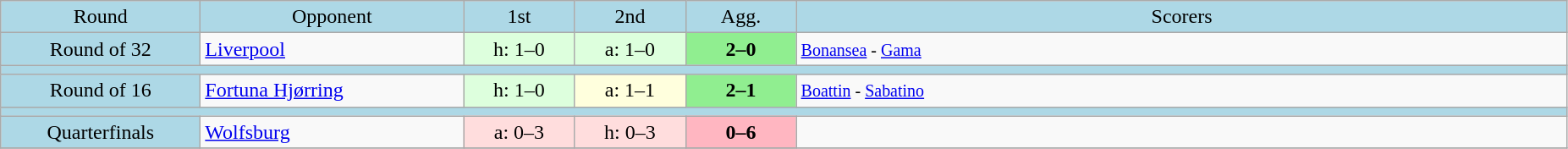<table class="wikitable" style="text-align:center">
<tr bgcolor=lightblue>
<td width=150px>Round</td>
<td width=200px>Opponent</td>
<td width=80px>1st</td>
<td width=80px>2nd</td>
<td width=80px>Agg.</td>
<td width=600px>Scorers</td>
</tr>
<tr>
<td bgcolor=lightblue>Round of 32</td>
<td align=left> <a href='#'>Liverpool</a></td>
<td bgcolor="#ddffdd">h: 1–0</td>
<td bgcolor="#ddffdd">a: 1–0</td>
<td bgcolor=lightgreen><strong>2–0</strong></td>
<td align=left><small><a href='#'>Bonansea</a> - <a href='#'>Gama</a></small></td>
</tr>
<tr bgcolor=lightblue>
<td colspan=6></td>
</tr>
<tr>
<td bgcolor=lightblue>Round of 16</td>
<td align=left> <a href='#'>Fortuna Hjørring</a></td>
<td bgcolor="#ddffdd">h: 1–0</td>
<td bgcolor="#ffffdd">a: 1–1</td>
<td bgcolor=lightgreen><strong>2–1</strong></td>
<td align=left><small><a href='#'>Boattin</a> - <a href='#'>Sabatino</a></small></td>
</tr>
<tr bgcolor=lightblue>
<td colspan=6></td>
</tr>
<tr>
<td bgcolor=lightblue>Quarterfinals</td>
<td align=left> <a href='#'>Wolfsburg</a></td>
<td bgcolor="#ffdddd">a: 0–3</td>
<td bgcolor="#ffdddd">h: 0–3</td>
<td bgcolor=lightpink><strong>0–6</strong></td>
<td align=left></td>
</tr>
<tr>
</tr>
</table>
